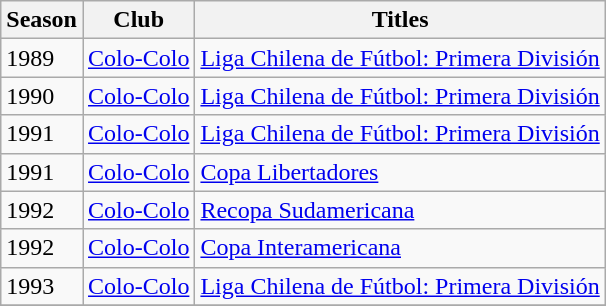<table class="wikitable">
<tr>
<th>Season</th>
<th>Club</th>
<th>Titles</th>
</tr>
<tr>
<td>1989</td>
<td><a href='#'>Colo-Colo</a></td>
<td><a href='#'>Liga Chilena de Fútbol: Primera División</a></td>
</tr>
<tr>
<td>1990</td>
<td><a href='#'>Colo-Colo</a></td>
<td><a href='#'>Liga Chilena de Fútbol: Primera División</a></td>
</tr>
<tr>
<td>1991</td>
<td><a href='#'>Colo-Colo</a></td>
<td><a href='#'>Liga Chilena de Fútbol: Primera División</a></td>
</tr>
<tr>
<td>1991</td>
<td><a href='#'>Colo-Colo</a></td>
<td><a href='#'>Copa Libertadores</a></td>
</tr>
<tr>
<td>1992</td>
<td><a href='#'>Colo-Colo</a></td>
<td><a href='#'>Recopa Sudamericana</a></td>
</tr>
<tr>
<td>1992</td>
<td><a href='#'>Colo-Colo</a></td>
<td><a href='#'>Copa Interamericana</a></td>
</tr>
<tr>
<td>1993</td>
<td><a href='#'>Colo-Colo</a></td>
<td><a href='#'>Liga Chilena de Fútbol: Primera División</a></td>
</tr>
<tr>
</tr>
</table>
